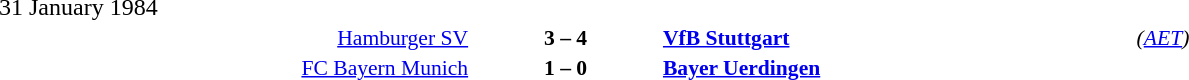<table width=100% cellspacing=1>
<tr>
<th width=25%></th>
<th width=10%></th>
<th width=25%></th>
<th></th>
</tr>
<tr>
<td>31 January 1984</td>
</tr>
<tr style=font-size:90%>
<td align=right><a href='#'>Hamburger SV</a></td>
<td align=center><strong>3 – 4</strong></td>
<td><strong><a href='#'>VfB Stuttgart</a></strong></td>
<td><em>(<a href='#'>AET</a>)</em></td>
</tr>
<tr style=font-size:90%>
<td align=right><a href='#'>FC Bayern Munich</a></td>
<td align=center><strong>1 – 0</strong></td>
<td><strong><a href='#'>Bayer Uerdingen</a></strong></td>
</tr>
</table>
